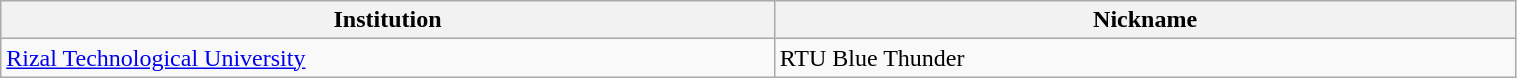<table class="wikitable" style="width: 80%">
<tr>
<th width=7%>Institution</th>
<th width=7%>Nickname</th>
</tr>
<tr>
<td><a href='#'>Rizal Technological University</a></td>
<td>RTU Blue Thunder</td>
</tr>
</table>
